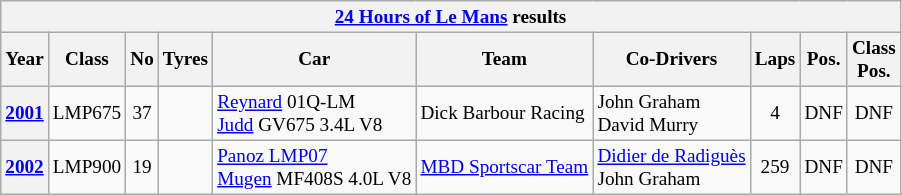<table class="wikitable" style="text-align:center; font-size:80%">
<tr>
<th colspan=45><a href='#'>24 Hours of Le Mans</a> results</th>
</tr>
<tr>
<th>Year</th>
<th>Class</th>
<th>No</th>
<th>Tyres</th>
<th>Car</th>
<th>Team</th>
<th>Co-Drivers</th>
<th>Laps</th>
<th>Pos.</th>
<th>Class<br>Pos.</th>
</tr>
<tr>
<th><a href='#'>2001</a></th>
<td>LMP675</td>
<td>37</td>
<td></td>
<td align="left"><a href='#'>Reynard</a> 01Q-LM<br><a href='#'>Judd</a> GV675 3.4L V8</td>
<td align="left"> Dick Barbour Racing</td>
<td align="left"> John Graham<br> David Murry</td>
<td>4</td>
<td>DNF</td>
<td>DNF</td>
</tr>
<tr>
<th><a href='#'>2002</a></th>
<td>LMP900</td>
<td>19</td>
<td></td>
<td align="left"><a href='#'>Panoz LMP07</a><br><a href='#'>Mugen</a> MF408S 4.0L V8</td>
<td align="left"> <a href='#'>MBD Sportscar Team</a></td>
<td align="left"> <a href='#'>Didier de Radiguès</a><br> John Graham</td>
<td>259</td>
<td>DNF</td>
<td>DNF</td>
</tr>
</table>
